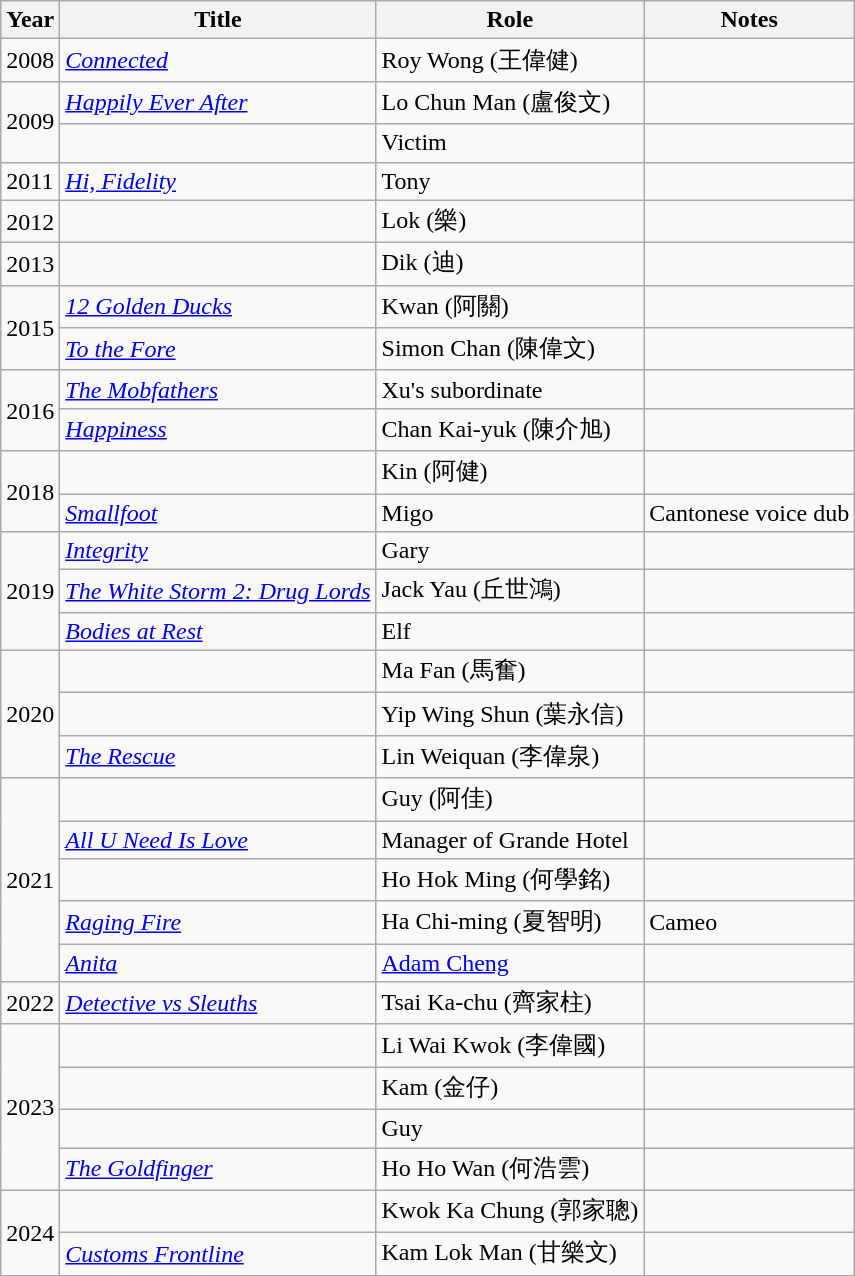<table class="wikitable">
<tr>
<th>Year</th>
<th>Title</th>
<th>Role</th>
<th>Notes</th>
</tr>
<tr>
<td>2008</td>
<td><em><a href='#'>Connected</a></em></td>
<td>Roy Wong (王偉健)</td>
<td></td>
</tr>
<tr>
<td rowspan="2">2009</td>
<td><em><a href='#'>Happily Ever After</a></em></td>
<td>Lo Chun Man (盧俊文)</td>
<td></td>
</tr>
<tr>
<td><em></em></td>
<td>Victim</td>
<td></td>
</tr>
<tr>
<td>2011</td>
<td><em><a href='#'>Hi, Fidelity</a></em></td>
<td>Tony</td>
<td></td>
</tr>
<tr>
<td>2012</td>
<td><em></em></td>
<td>Lok (樂)</td>
<td></td>
</tr>
<tr>
<td>2013</td>
<td><em></em></td>
<td>Dik (迪)</td>
<td></td>
</tr>
<tr>
<td rowspan="2">2015</td>
<td><em><a href='#'>12 Golden Ducks</a></em></td>
<td>Kwan (阿關)</td>
<td></td>
</tr>
<tr>
<td><em><a href='#'>To the Fore</a></em></td>
<td>Simon Chan (陳偉文)</td>
<td></td>
</tr>
<tr>
<td rowspan="2">2016</td>
<td><em><a href='#'>The Mobfathers</a></em></td>
<td>Xu's subordinate</td>
<td></td>
</tr>
<tr>
<td><em><a href='#'>Happiness</a></em></td>
<td>Chan Kai-yuk (陳介旭)</td>
<td></td>
</tr>
<tr>
<td rowspan="2">2018</td>
<td><em></em></td>
<td>Kin (阿健)</td>
<td></td>
</tr>
<tr>
<td><em><a href='#'>Smallfoot</a></em></td>
<td>Migo</td>
<td>Cantonese voice dub</td>
</tr>
<tr>
<td rowspan="3">2019</td>
<td><em><a href='#'>Integrity</a></em></td>
<td>Gary</td>
<td></td>
</tr>
<tr>
<td><em><a href='#'>The White Storm 2: Drug Lords</a></em></td>
<td>Jack Yau (丘世鴻)</td>
<td></td>
</tr>
<tr>
<td><em><a href='#'>Bodies at Rest</a></em></td>
<td>Elf</td>
<td></td>
</tr>
<tr>
<td rowspan="3">2020</td>
<td><em></em></td>
<td>Ma Fan (馬奮)</td>
<td></td>
</tr>
<tr>
<td><em></em></td>
<td>Yip Wing Shun (葉永信)</td>
<td></td>
</tr>
<tr>
<td><em><a href='#'>The Rescue</a></em></td>
<td>Lin Weiquan (李偉泉)</td>
<td></td>
</tr>
<tr>
<td rowspan="5">2021</td>
<td><em></em></td>
<td>Guy (阿佳)</td>
<td></td>
</tr>
<tr>
<td><em><a href='#'>All U Need Is Love</a></em></td>
<td>Manager of Grande Hotel</td>
<td></td>
</tr>
<tr>
<td><em></em></td>
<td>Ho Hok Ming (何學銘)</td>
<td></td>
</tr>
<tr>
<td><em><a href='#'>Raging Fire</a></em></td>
<td>Ha Chi-ming (夏智明)</td>
<td>Cameo</td>
</tr>
<tr>
<td><em><a href='#'>Anita</a></em></td>
<td><a href='#'>Adam Cheng</a></td>
<td></td>
</tr>
<tr>
<td>2022</td>
<td><em><a href='#'>Detective vs Sleuths</a></em></td>
<td>Tsai Ka-chu (齊家柱)</td>
<td></td>
</tr>
<tr>
<td rowspan="4">2023</td>
<td><em></em></td>
<td>Li Wai Kwok (李偉國)</td>
<td></td>
</tr>
<tr>
<td><em></em></td>
<td>Kam (金仔)</td>
<td></td>
</tr>
<tr>
<td><em></em></td>
<td>Guy</td>
<td></td>
</tr>
<tr>
<td><em><a href='#'>The Goldfinger</a></em></td>
<td>Ho Ho Wan (何浩雲)</td>
<td></td>
</tr>
<tr>
<td rowspan="2">2024</td>
<td><em></em></td>
<td>Kwok Ka Chung (郭家聰)</td>
<td></td>
</tr>
<tr>
<td><em><a href='#'>Customs Frontline</a></em></td>
<td>Kam Lok Man (甘樂文)</td>
<td></td>
</tr>
</table>
